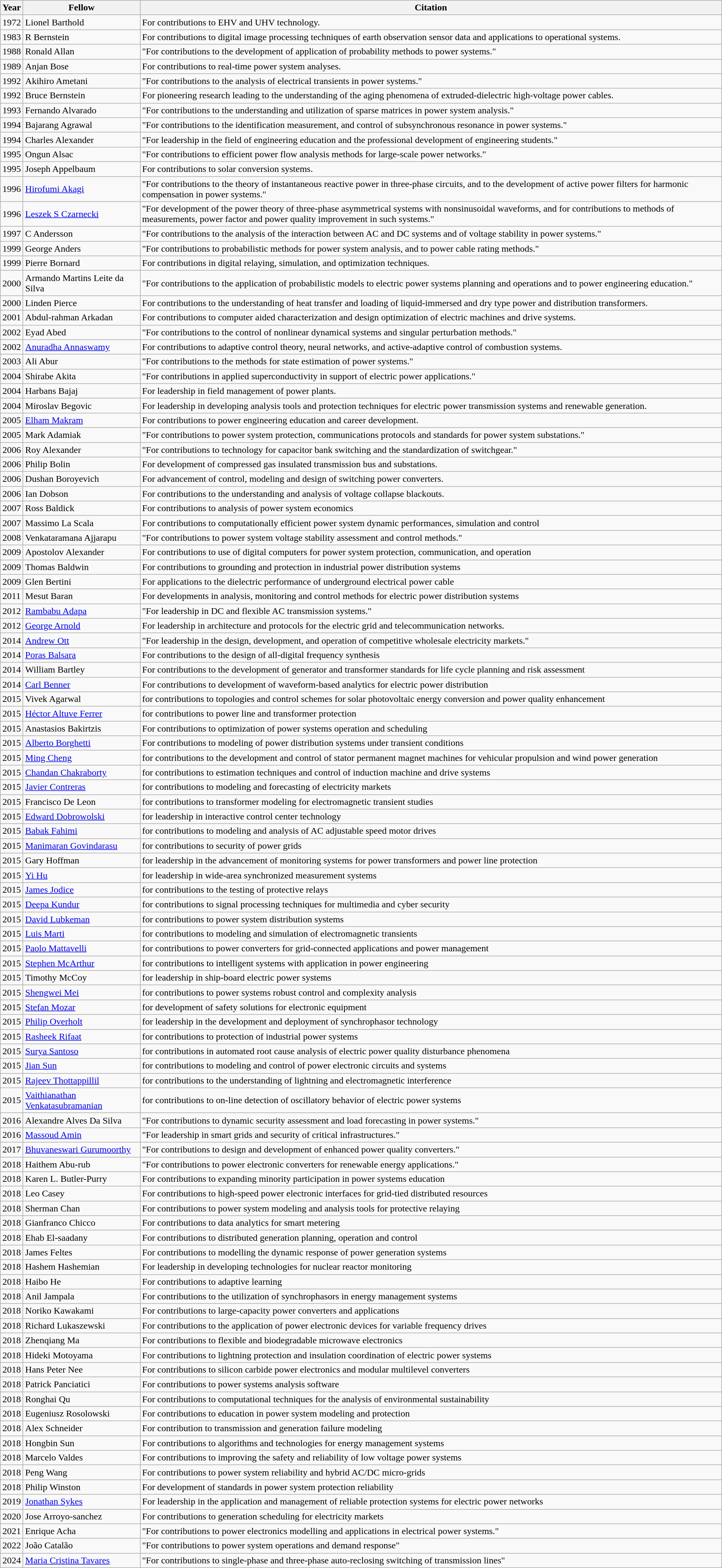<table class="wikitable sortable">
<tr>
<th><strong>Year</strong></th>
<th><strong>Fellow</strong></th>
<th><strong>Citation</strong></th>
</tr>
<tr>
<td>1972</td>
<td>Lionel Barthold</td>
<td>For contributions to EHV and UHV technology.</td>
</tr>
<tr>
<td>1983</td>
<td>R Bernstein</td>
<td>For contributions to digital image processing techniques of earth observation sensor data and applications to operational systems.</td>
</tr>
<tr>
<td>1988</td>
<td>Ronald Allan</td>
<td>"For contributions to the development of application of probability methods to power systems."</td>
</tr>
<tr>
<td>1989</td>
<td>Anjan Bose</td>
<td>For contributions to real-time power system analyses.</td>
</tr>
<tr>
<td>1992</td>
<td>Akihiro Ametani</td>
<td>"For contributions to the analysis of electrical transients in power systems."</td>
</tr>
<tr>
<td>1992</td>
<td>Bruce Bernstein</td>
<td>For pioneering research leading to the understanding of the aging phenomena of extruded-dielectric high-voltage power cables.</td>
</tr>
<tr>
<td>1993</td>
<td>Fernando Alvarado</td>
<td>"For contributions to the understanding and utilization of sparse matrices in power system analysis."</td>
</tr>
<tr>
<td>1994</td>
<td>Bajarang Agrawal</td>
<td>"For contributions to the identification measurement, and control of subsynchronous resonance in power systems."</td>
</tr>
<tr>
<td>1994</td>
<td>Charles Alexander</td>
<td>"For leadership in the field of engineering education and the professional development of engineering students."</td>
</tr>
<tr>
<td>1995</td>
<td>Ongun Alsac</td>
<td>"For contributions to efficient power flow analysis methods for large-scale power networks."</td>
</tr>
<tr>
<td>1995</td>
<td>Joseph Appelbaum</td>
<td>For contributions to solar conversion systems.</td>
</tr>
<tr>
<td>1996</td>
<td><a href='#'>Hirofumi Akagi</a></td>
<td>"For contributions to the theory of instantaneous reactive power in three-phase circuits, and to the development of active power filters for harmonic compensation in power systems."</td>
</tr>
<tr>
<td>1996</td>
<td><a href='#'>Leszek S Czarnecki</a></td>
<td>"For development of the power theory of three-phase asymmetrical systems with nonsinusoidal waveforms, and for contributions to methods of measurements, power factor and power quality improvement in such systems."</td>
</tr>
<tr>
<td>1997</td>
<td>C Andersson</td>
<td>"For contributions to the analysis of the interaction between AC and DC systems and of voltage stability in power systems."</td>
</tr>
<tr>
<td>1999</td>
<td>George Anders</td>
<td>"For contributions to probabilistic methods for power system analysis, and to power cable rating methods."</td>
</tr>
<tr>
<td>1999</td>
<td>Pierre Bornard</td>
<td>For contributions in digital relaying, simulation, and optimization techniques.</td>
</tr>
<tr>
<td>2000</td>
<td>Armando Martins Leite da Silva</td>
<td>"For contributions to the application of probabilistic models to electric power systems planning and operations and to power engineering education."</td>
</tr>
<tr>
<td>2000</td>
<td>Linden Pierce</td>
<td>For contributions to the understanding of heat transfer and loading of liquid-immersed and dry type power and distribution transformers.</td>
</tr>
<tr>
<td>2001</td>
<td>Abdul-rahman Arkadan</td>
<td>For contributions to computer aided characterization and design optimization of electric machines and drive systems.</td>
</tr>
<tr>
<td>2002</td>
<td>Eyad Abed</td>
<td>"For contributions to the control of nonlinear dynamical systems and singular perturbation methods."</td>
</tr>
<tr>
<td>2002</td>
<td><a href='#'>Anuradha Annaswamy</a></td>
<td>For contributions to adaptive control theory, neural networks, and active-adaptive control of combustion systems.</td>
</tr>
<tr>
<td>2003</td>
<td>Ali Abur</td>
<td>"For contributions to the methods for state estimation of power systems."</td>
</tr>
<tr>
<td>2004</td>
<td>Shirabe Akita</td>
<td>"For contributions in applied superconductivity in support of electric power applications."</td>
</tr>
<tr>
<td>2004</td>
<td>Harbans Bajaj</td>
<td>For leadership in field management of power plants.</td>
</tr>
<tr>
<td>2004</td>
<td>Miroslav Begovic</td>
<td>For leadership in developing analysis tools and protection techniques for electric power transmission systems and renewable generation.</td>
</tr>
<tr>
<td>2005</td>
<td><a href='#'>Elham Makram</a></td>
<td>For contributions to power engineering education and career development.</td>
</tr>
<tr>
<td>2005</td>
<td>Mark Adamiak</td>
<td>"For contributions to power system protection, communications protocols and standards for power system substations."</td>
</tr>
<tr>
<td>2006</td>
<td>Roy Alexander</td>
<td>"For contributions to technology for capacitor bank switching and the standardization of switchgear."</td>
</tr>
<tr>
<td>2006</td>
<td>Philip Bolin</td>
<td>For development of compressed gas insulated transmission bus and substations.</td>
</tr>
<tr>
<td>2006</td>
<td>Dushan Boroyevich</td>
<td>For advancement of control, modeling and design of switching power converters.</td>
</tr>
<tr>
<td>2006</td>
<td>Ian Dobson</td>
<td>For contributions to the understanding and analysis of voltage collapse blackouts.</td>
</tr>
<tr>
<td>2007</td>
<td>Ross Baldick</td>
<td>For contributions to analysis of power system economics</td>
</tr>
<tr>
<td>2007</td>
<td>Massimo La Scala</td>
<td>For contributions to computationally efficient power system dynamic performances, simulation and control</td>
</tr>
<tr>
<td>2008</td>
<td>Venkataramana Ajjarapu</td>
<td>"For contributions to power system voltage stability assessment and control methods."</td>
</tr>
<tr>
<td>2009</td>
<td>Apostolov Alexander</td>
<td>For contributions to use of digital computers for power system protection, communication, and operation</td>
</tr>
<tr>
<td>2009</td>
<td>Thomas Baldwin</td>
<td>For contributions to grounding and protection in industrial power distribution systems</td>
</tr>
<tr>
<td>2009</td>
<td>Glen Bertini</td>
<td>For applications to the dielectric performance of underground electrical power cable</td>
</tr>
<tr>
<td>2011</td>
<td>Mesut Baran</td>
<td>For developments in analysis, monitoring and control methods for electric power distribution systems</td>
</tr>
<tr>
<td>2012</td>
<td><a href='#'>Rambabu Adapa</a></td>
<td>"For leadership in DC and flexible AC transmission systems."</td>
</tr>
<tr>
<td>2012</td>
<td><a href='#'>George Arnold</a></td>
<td>For leadership in architecture and protocols for the electric grid and telecommunication networks.</td>
</tr>
<tr>
<td>2014</td>
<td><a href='#'>Andrew Ott</a></td>
<td>"For leadership in the design, development, and operation of competitive wholesale electricity markets."</td>
</tr>
<tr>
<td>2014</td>
<td><a href='#'>Poras Balsara</a></td>
<td>For contributions to the design of all-digital frequency synthesis</td>
</tr>
<tr>
<td>2014</td>
<td>William Bartley</td>
<td>For contributions to the development of generator and transformer standards for life cycle planning and risk assessment</td>
</tr>
<tr>
<td>2014</td>
<td><a href='#'>Carl Benner</a></td>
<td>For contributions to development of waveform-based analytics for electric power distribution</td>
</tr>
<tr>
<td>2015</td>
<td>Vivek Agarwal</td>
<td>for contributions to topologies and control schemes for solar photovoltaic energy conversion and power quality enhancement</td>
</tr>
<tr>
<td>2015</td>
<td><a href='#'>Héctor Altuve Ferrer</a></td>
<td>for contributions to power line and transformer protection</td>
</tr>
<tr>
<td>2015</td>
<td>Anastasios Bakirtzis</td>
<td>For contributions to optimization of power systems operation and scheduling</td>
</tr>
<tr>
<td>2015</td>
<td><a href='#'>Alberto Borghetti</a></td>
<td>For contributions to modeling of power distribution systems under transient conditions</td>
</tr>
<tr>
<td>2015</td>
<td><a href='#'>Ming Cheng</a></td>
<td>for contributions to the development and control of stator permanent magnet machines for vehicular propulsion and wind power generation</td>
</tr>
<tr>
<td>2015</td>
<td><a href='#'>Chandan Chakraborty</a></td>
<td>for contributions to estimation techniques and control of induction machine and drive systems</td>
</tr>
<tr>
<td>2015</td>
<td><a href='#'>Javier Contreras</a></td>
<td>for contributions to  modeling and forecasting of electricity markets</td>
</tr>
<tr>
<td>2015</td>
<td>Francisco De Leon</td>
<td>for contributions to transformer modeling for electromagnetic transient studies</td>
</tr>
<tr>
<td>2015</td>
<td><a href='#'>Edward Dobrowolski</a></td>
<td>for leadership in interactive control center technology</td>
</tr>
<tr>
<td>2015</td>
<td><a href='#'>Babak Fahimi</a></td>
<td>for contributions to modeling and analysis of AC adjustable speed motor drives</td>
</tr>
<tr>
<td>2015</td>
<td><a href='#'>Manimaran Govindarasu</a></td>
<td>for contributions to security of power grids</td>
</tr>
<tr>
<td>2015</td>
<td>Gary Hoffman</td>
<td>for leadership in the advancement of monitoring systems for power transformers and power line protection</td>
</tr>
<tr>
<td>2015</td>
<td><a href='#'>Yi Hu</a></td>
<td>for leadership in wide-area synchronized measurement systems</td>
</tr>
<tr>
<td>2015</td>
<td><a href='#'>James Jodice</a></td>
<td>for contributions to the testing of protective relays</td>
</tr>
<tr>
<td>2015</td>
<td><a href='#'>Deepa Kundur</a></td>
<td>for contributions to signal processing techniques for multimedia and cyber security</td>
</tr>
<tr>
<td>2015</td>
<td><a href='#'>David Lubkeman</a></td>
<td>for contributions to power system distribution systems</td>
</tr>
<tr>
<td>2015</td>
<td><a href='#'>Luis Marti</a></td>
<td>for contributions to modeling and simulation of electromagnetic transients</td>
</tr>
<tr>
<td>2015</td>
<td><a href='#'>Paolo Mattavelli</a></td>
<td>for contributions to power converters for grid-connected applications and power management</td>
</tr>
<tr>
<td>2015</td>
<td><a href='#'>Stephen McArthur</a></td>
<td>for contributions to intelligent systems with application in power engineering</td>
</tr>
<tr>
<td>2015</td>
<td>Timothy McCoy</td>
<td>for leadership in ship-board electric power systems</td>
</tr>
<tr>
<td>2015</td>
<td><a href='#'>Shengwei Mei</a></td>
<td>for contributions to power systems robust control and complexity analysis</td>
</tr>
<tr>
<td>2015</td>
<td><a href='#'>Stefan Mozar</a></td>
<td>for development of safety solutions for electronic equipment</td>
</tr>
<tr>
<td>2015</td>
<td><a href='#'>Philip Overholt</a></td>
<td>for leadership in the development and deployment of synchrophasor technology</td>
</tr>
<tr>
<td>2015</td>
<td><a href='#'>Rasheek Rifaat</a></td>
<td>for contributions to protection of industrial power systems</td>
</tr>
<tr>
<td>2015</td>
<td><a href='#'>Surya Santoso</a></td>
<td>for contributions in automated root cause analysis of electric power quality disturbance phenomena</td>
</tr>
<tr>
<td>2015</td>
<td><a href='#'>Jian Sun</a></td>
<td>for contributions to modeling and control of power electronic circuits and systems</td>
</tr>
<tr>
<td>2015</td>
<td><a href='#'>Rajeev Thottappillil</a></td>
<td>for contributions to the understanding of lightning and electromagnetic interference</td>
</tr>
<tr>
<td>2015</td>
<td><a href='#'>Vaithianathan Venkatasubramanian</a></td>
<td>for contributions to on-line detection of oscillatory behavior of electric power systems</td>
</tr>
<tr>
<td>2016</td>
<td>Alexandre Alves Da Silva</td>
<td>"For contributions to dynamic security assessment and load forecasting in power systems."</td>
</tr>
<tr>
<td>2016</td>
<td><a href='#'>Massoud Amin</a></td>
<td>"For leadership in smart grids and security of critical infrastructures."</td>
</tr>
<tr>
<td>2017</td>
<td><a href='#'>Bhuvaneswari Gurumoorthy</a></td>
<td>"For contributions to design and development of enhanced power quality converters."</td>
</tr>
<tr>
<td>2018</td>
<td>Haithem Abu-rub</td>
<td>"For contributions to power electronic converters for renewable energy applications."</td>
</tr>
<tr>
<td>2018</td>
<td>Karen L. Butler-Purry</td>
<td>For contributions to expanding minority participation in power systems education</td>
</tr>
<tr>
<td>2018</td>
<td>Leo Casey</td>
<td>For contributions to high-speed power electronic interfaces for grid-tied distributed resources</td>
</tr>
<tr>
<td>2018</td>
<td>Sherman Chan</td>
<td>For contributions to power system modeling and analysis tools for protective relaying</td>
</tr>
<tr>
<td>2018</td>
<td>Gianfranco Chicco</td>
<td>For contributions to data analytics for smart metering</td>
</tr>
<tr>
<td>2018</td>
<td>Ehab El-saadany</td>
<td>For contributions to distributed generation planning, operation and control</td>
</tr>
<tr>
<td>2018</td>
<td>James Feltes</td>
<td>For contributions to modelling the dynamic response of power generation systems</td>
</tr>
<tr>
<td>2018</td>
<td>Hashem Hashemian</td>
<td>For leadership in developing technologies for nuclear reactor monitoring</td>
</tr>
<tr>
<td>2018</td>
<td>Haibo He</td>
<td>For contributions to adaptive learning</td>
</tr>
<tr>
<td>2018</td>
<td>Anil Jampala</td>
<td>For contributions to the utilization of synchrophasors in energy management systems</td>
</tr>
<tr>
<td>2018</td>
<td>Noriko Kawakami</td>
<td>For contributions to large-capacity power converters and applications</td>
</tr>
<tr>
<td>2018</td>
<td>Richard Lukaszewski</td>
<td>For contributions to the application of power electronic devices for variable frequency drives</td>
</tr>
<tr>
<td>2018</td>
<td>Zhenqiang Ma</td>
<td>For contributions to flexible and biodegradable microwave electronics</td>
</tr>
<tr>
<td>2018</td>
<td>Hideki Motoyama</td>
<td>For contributions to lightning protection and insulation coordination of electric power systems</td>
</tr>
<tr>
<td>2018</td>
<td>Hans Peter Nee</td>
<td>For contributions to silicon carbide power electronics and modular multilevel converters</td>
</tr>
<tr>
<td>2018</td>
<td>Patrick Panciatici</td>
<td>For contributions to power systems analysis software</td>
</tr>
<tr>
<td>2018</td>
<td>Ronghai Qu</td>
<td>For contributions to computational techniques for the analysis of environmental sustainability</td>
</tr>
<tr>
<td>2018</td>
<td>Eugeniusz Rosolowski</td>
<td>For contributions to education in power system modeling and protection</td>
</tr>
<tr>
<td>2018</td>
<td>Alex Schneider</td>
<td>For contribution to transmission and generation failure modeling</td>
</tr>
<tr>
<td>2018</td>
<td>Hongbin Sun</td>
<td>For contributions to algorithms and technologies for energy management systems</td>
</tr>
<tr>
<td>2018</td>
<td>Marcelo Valdes</td>
<td>For contributions to improving the safety and reliability of low voltage power systems</td>
</tr>
<tr>
<td>2018</td>
<td>Peng Wang</td>
<td>For contributions to power system reliability and hybrid AC/DC micro-grids</td>
</tr>
<tr>
<td>2018</td>
<td>Philip Winston</td>
<td>For development of standards in power system protection reliability</td>
</tr>
<tr>
<td>2019</td>
<td><a href='#'>Jonathan Sykes</a></td>
<td>For leadership in the application and management of reliable protection systems for electric power networks</td>
</tr>
<tr>
<td>2020</td>
<td>Jose Arroyo-sanchez</td>
<td>For contributions to generation scheduling for electricity markets</td>
</tr>
<tr>
<td>2021</td>
<td>Enrique Acha</td>
<td>"For contributions to power electronics modelling and applications in electrical power systems."</td>
</tr>
<tr>
<td>2022</td>
<td>João Catalão</td>
<td>"For contributions to power system operations and demand response"</td>
</tr>
<tr>
<td>2024</td>
<td><a href='#'>Maria Cristina Tavares</a></td>
<td>"For contributions to single-phase and three-phase auto-reclosing switching of transmission lines"</td>
</tr>
</table>
